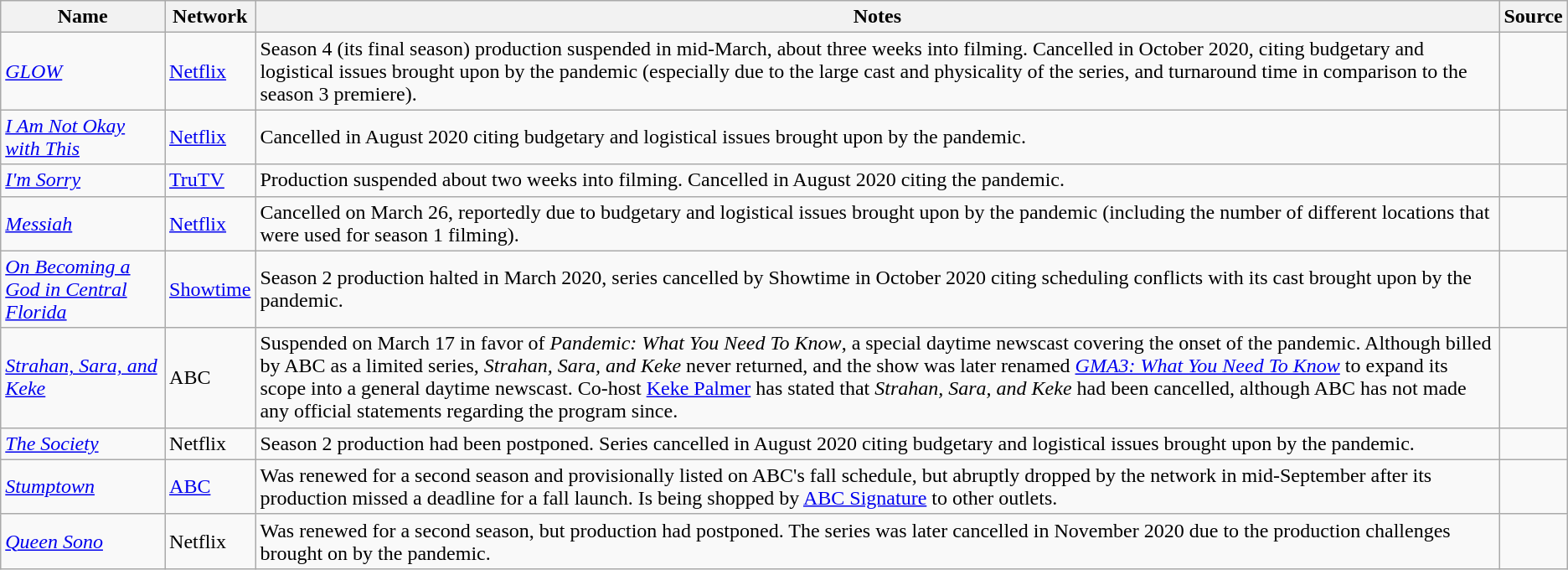<table class="wikitable">
<tr>
<th>Name</th>
<th>Network</th>
<th>Notes</th>
<th>Source</th>
</tr>
<tr>
<td><em><a href='#'>GLOW</a></em></td>
<td><a href='#'>Netflix</a></td>
<td>Season 4 (its final season) production suspended in mid-March, about three weeks into filming. Cancelled in October 2020, citing budgetary and logistical issues brought upon by the pandemic (especially due to the large cast and physicality of the series, and turnaround time in comparison to the season 3 premiere).</td>
<td></td>
</tr>
<tr>
<td><em><a href='#'>I Am Not Okay with This</a></em></td>
<td><a href='#'>Netflix</a></td>
<td>Cancelled in August 2020 citing budgetary and logistical issues brought upon by the pandemic.</td>
<td></td>
</tr>
<tr>
<td><em><a href='#'>I'm Sorry</a></em></td>
<td><a href='#'>TruTV</a></td>
<td>Production suspended about two weeks into filming. Cancelled in August 2020 citing the pandemic.</td>
<td></td>
</tr>
<tr>
<td><em><a href='#'>Messiah</a></em></td>
<td><a href='#'>Netflix</a></td>
<td>Cancelled on March 26, reportedly due to budgetary and logistical issues brought upon by the pandemic (including the number of different locations that were used for season 1 filming).</td>
<td></td>
</tr>
<tr>
<td><em><a href='#'>On Becoming a God in Central Florida</a></em></td>
<td><a href='#'>Showtime</a></td>
<td>Season 2 production halted in March 2020, series cancelled by Showtime in October 2020 citing scheduling conflicts with its cast brought upon by the pandemic.</td>
<td></td>
</tr>
<tr>
<td><em><a href='#'>Strahan, Sara, and Keke</a></em></td>
<td>ABC</td>
<td>Suspended on March 17 in favor of <em>Pandemic: What You Need To Know</em>, a special daytime newscast covering the onset of the pandemic. Although billed by ABC as a limited series, <em>Strahan, Sara, and Keke</em> never returned, and the show was later renamed <em><a href='#'>GMA3: What You Need To Know</a></em> to expand its scope into a general daytime newscast. Co-host <a href='#'>Keke Palmer</a> has stated that <em>Strahan, Sara, and Keke</em> had been cancelled, although ABC has not made any official statements regarding the program since.</td>
<td></td>
</tr>
<tr>
<td><em><a href='#'>The Society</a></em></td>
<td>Netflix</td>
<td>Season 2 production had been postponed. Series cancelled in August 2020 citing budgetary and logistical issues brought upon by the pandemic.</td>
<td></td>
</tr>
<tr>
<td><em><a href='#'>Stumptown</a></em></td>
<td><a href='#'>ABC</a></td>
<td>Was renewed for a second season and provisionally listed on ABC's fall schedule, but abruptly dropped by the network in mid-September after its production missed a deadline for a fall launch. Is being shopped by <a href='#'>ABC Signature</a> to other outlets.</td>
<td></td>
</tr>
<tr>
<td><em><a href='#'>Queen Sono</a></em></td>
<td>Netflix</td>
<td>Was renewed for a second season, but production had postponed. The series was later cancelled in November 2020 due to the production challenges brought on by the pandemic.</td>
<td></td>
</tr>
</table>
